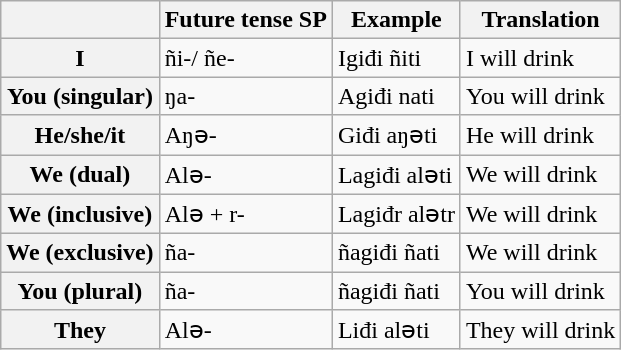<table class="wikitable">
<tr>
<th></th>
<th>Future tense SP</th>
<th>Example</th>
<th>Translation</th>
</tr>
<tr>
<th>I</th>
<td>ñi-/ ñe-</td>
<td>Igiđi ñiti</td>
<td>I will drink</td>
</tr>
<tr>
<th>You (singular)</th>
<td>ŋa-</td>
<td>Agiđi nati</td>
<td>You will drink</td>
</tr>
<tr>
<th>He/she/it</th>
<td>Aŋə-</td>
<td>Giđi aŋəti</td>
<td>He will drink</td>
</tr>
<tr>
<th>We (dual)</th>
<td>Alə-</td>
<td>Lagiđi aləti</td>
<td>We will drink</td>
</tr>
<tr>
<th>We (inclusive)</th>
<td>Alə + r-</td>
<td>Lagiđr alətr</td>
<td>We will drink</td>
</tr>
<tr>
<th>We (exclusive)</th>
<td>ña-</td>
<td>ñagiđi ñati</td>
<td>We will drink</td>
</tr>
<tr>
<th>You (plural)</th>
<td>ña-</td>
<td>ñagiđi ñati</td>
<td>You will drink</td>
</tr>
<tr>
<th>They</th>
<td>Alə-</td>
<td>Liđi aləti</td>
<td>They will drink</td>
</tr>
</table>
